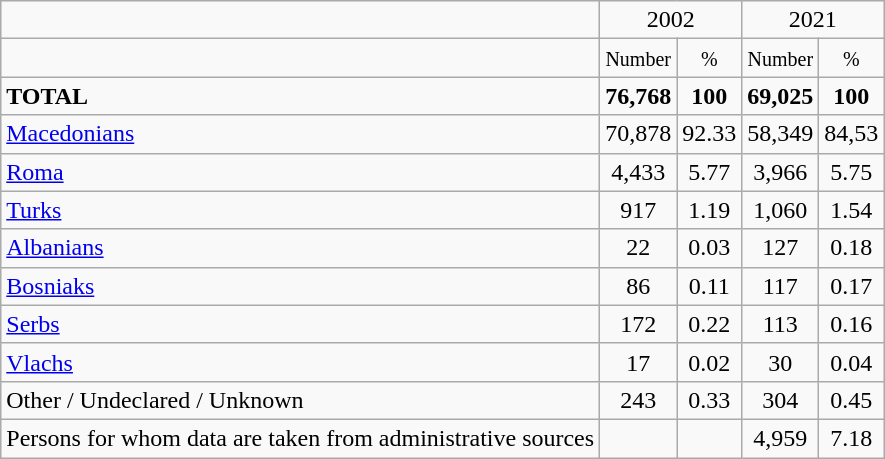<table class="wikitable">
<tr>
<td></td>
<td colspan="2" align="center">2002</td>
<td colspan="2" align="center">2021</td>
</tr>
<tr>
<td></td>
<td align="center"><small>Number</small></td>
<td align="center"><small>%</small></td>
<td align="center"><small>Number</small></td>
<td align="center"><small>%</small></td>
</tr>
<tr>
<td><strong>TOTAL</strong></td>
<td align="center"><strong>76,768</strong></td>
<td align="center"><strong>100</strong></td>
<td align="center"><strong>69,025</strong></td>
<td align="center"><strong>100</strong></td>
</tr>
<tr>
<td><a href='#'>Macedonians</a></td>
<td align="center">70,878</td>
<td align="center">92.33</td>
<td align="center">58,349</td>
<td align="center">84,53</td>
</tr>
<tr>
<td><a href='#'>Roma</a></td>
<td align="center">4,433</td>
<td align="center">5.77</td>
<td align="center">3,966</td>
<td align="center">5.75</td>
</tr>
<tr>
<td><a href='#'>Turks</a></td>
<td align="center">917</td>
<td align="center">1.19</td>
<td align="center">1,060</td>
<td align="center">1.54</td>
</tr>
<tr>
<td><a href='#'>Albanians</a></td>
<td align="center">22</td>
<td align="center">0.03</td>
<td align="center">127</td>
<td align="center">0.18</td>
</tr>
<tr>
<td><a href='#'>Bosniaks</a></td>
<td align="center">86</td>
<td align="center">0.11</td>
<td align="center">117</td>
<td align="center">0.17</td>
</tr>
<tr>
<td><a href='#'>Serbs</a></td>
<td align="center">172</td>
<td align="center">0.22</td>
<td align="center">113</td>
<td align="center">0.16</td>
</tr>
<tr>
<td><a href='#'>Vlachs</a></td>
<td align="center">17</td>
<td align="center">0.02</td>
<td align="center">30</td>
<td align="center">0.04</td>
</tr>
<tr>
<td>Other / Undeclared / Unknown</td>
<td align="center">243</td>
<td align="center">0.33</td>
<td align="center">304</td>
<td align="center">0.45</td>
</tr>
<tr>
<td>Persons for whom data are taken from administrative sources</td>
<td align="center"></td>
<td align="center"></td>
<td align="center">4,959</td>
<td align="center">7.18</td>
</tr>
</table>
